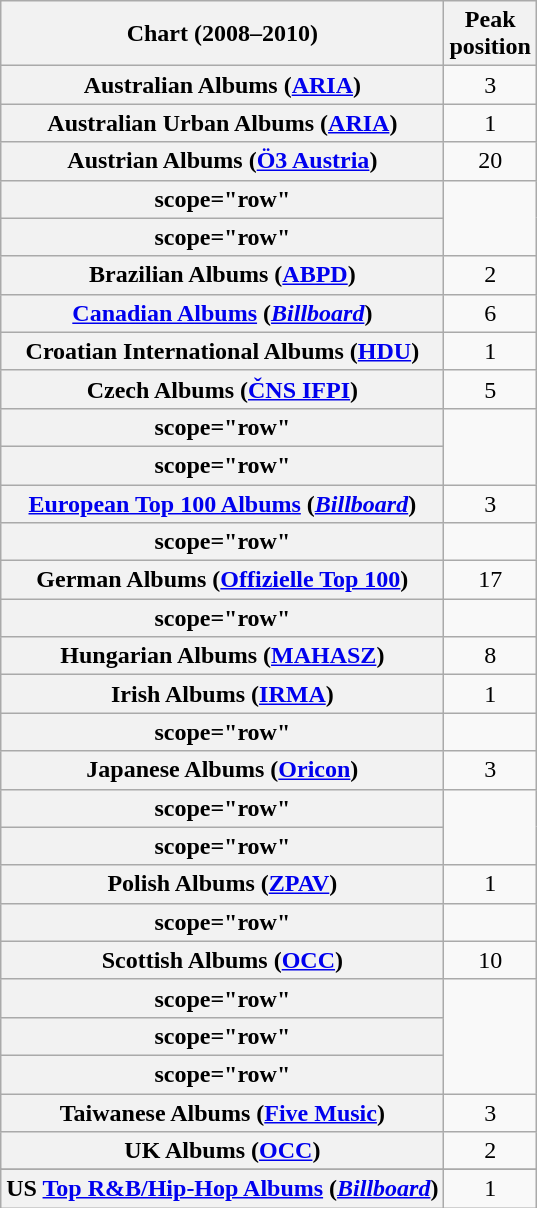<table class="wikitable sortable plainrowheaders" style="text-align:center;">
<tr>
<th scope="col">Chart (2008–2010)</th>
<th scope="col">Peak<br>position</th>
</tr>
<tr>
<th scope="row">Australian Albums (<a href='#'>ARIA</a>)</th>
<td>3</td>
</tr>
<tr>
<th scope="row">Australian Urban Albums (<a href='#'>ARIA</a>)</th>
<td>1</td>
</tr>
<tr>
<th scope="row">Austrian Albums (<a href='#'>Ö3 Austria</a>)</th>
<td>20</td>
</tr>
<tr>
<th>scope="row"</th>
</tr>
<tr>
<th>scope="row"</th>
</tr>
<tr>
<th scope="row">Brazilian Albums (<a href='#'>ABPD</a>)</th>
<td>2</td>
</tr>
<tr>
<th scope="row"><a href='#'>Canadian Albums</a> (<em><a href='#'>Billboard</a></em>)</th>
<td>6</td>
</tr>
<tr>
<th scope="row">Croatian International Albums (<a href='#'>HDU</a>)</th>
<td>1</td>
</tr>
<tr>
<th scope="row">Czech Albums (<a href='#'>ČNS IFPI</a>)</th>
<td>5</td>
</tr>
<tr>
<th>scope="row"</th>
</tr>
<tr>
<th>scope="row"</th>
</tr>
<tr>
<th scope="row"><a href='#'>European Top 100 Albums</a> (<em><a href='#'>Billboard</a></em>)</th>
<td>3</td>
</tr>
<tr>
<th>scope="row"</th>
</tr>
<tr>
<th scope="row">German Albums (<a href='#'>Offizielle Top 100</a>)</th>
<td>17</td>
</tr>
<tr>
<th>scope="row"</th>
</tr>
<tr>
<th scope="row">Hungarian Albums (<a href='#'>MAHASZ</a>)</th>
<td>8</td>
</tr>
<tr>
<th scope="row">Irish Albums (<a href='#'>IRMA</a>)</th>
<td>1</td>
</tr>
<tr>
<th>scope="row"</th>
</tr>
<tr>
<th scope="row">Japanese Albums (<a href='#'>Oricon</a>)</th>
<td>3</td>
</tr>
<tr>
<th>scope="row"</th>
</tr>
<tr>
<th>scope="row"</th>
</tr>
<tr>
<th scope="row">Polish Albums (<a href='#'>ZPAV</a>)</th>
<td>1</td>
</tr>
<tr>
<th>scope="row"</th>
</tr>
<tr>
<th scope="row">Scottish Albums (<a href='#'>OCC</a>)</th>
<td>10</td>
</tr>
<tr>
<th>scope="row"</th>
</tr>
<tr>
<th>scope="row"</th>
</tr>
<tr>
<th>scope="row"</th>
</tr>
<tr>
<th scope="row">Taiwanese Albums (<a href='#'>Five Music</a>)</th>
<td>3</td>
</tr>
<tr>
<th scope="row">UK Albums (<a href='#'>OCC</a>)</th>
<td>2</td>
</tr>
<tr>
</tr>
<tr>
<th scope="row">US <a href='#'>Top R&B/Hip-Hop Albums</a> (<em><a href='#'>Billboard</a></em>)</th>
<td>1</td>
</tr>
</table>
